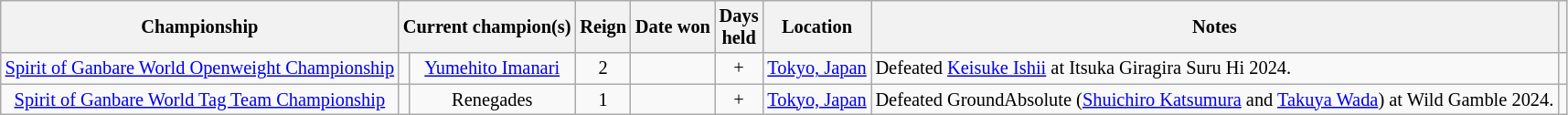<table class="wikitable" style="text-align:center; font-size:85%;">
<tr>
<th>Championship</th>
<th colspan="2">Current champion(s)</th>
<th>Reign</th>
<th>Date won</th>
<th>Days<br>held</th>
<th>Location</th>
<th>Notes</th>
<th class="unsortable"></th>
</tr>
<tr>
<td><a href='#'>Spirit of Ganbare World Openweight Championship</a></td>
<td></td>
<td><a href='#'>Yumehito Imanari</a></td>
<td>2</td>
<td></td>
<td>+</td>
<td><a href='#'>Tokyo, Japan</a></td>
<td align=left>Defeated <a href='#'>Keisuke Ishii</a> at Itsuka Giragira Suru Hi 2024.</td>
<td></td>
</tr>
<tr>
<td><a href='#'>Spirit of Ganbare World Tag Team Championship</a></td>
<td></td>
<td>Renegades<br></td>
<td>1</td>
<td></td>
<td>+</td>
<td><a href='#'>Tokyo, Japan</a></td>
<td align=left>Defeated GroundAbsolute (<a href='#'>Shuichiro Katsumura</a> and <a href='#'>Takuya Wada</a>) at Wild Gamble 2024.</td>
<td></td>
</tr>
</table>
